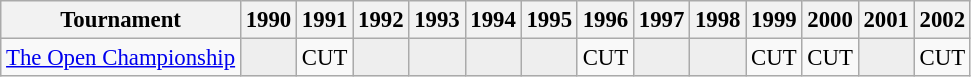<table class="wikitable" style="font-size:95%;text-align:center;">
<tr>
<th>Tournament</th>
<th>1990</th>
<th>1991</th>
<th>1992</th>
<th>1993</th>
<th>1994</th>
<th>1995</th>
<th>1996</th>
<th>1997</th>
<th>1998</th>
<th>1999</th>
<th>2000</th>
<th>2001</th>
<th>2002</th>
</tr>
<tr>
<td><a href='#'>The Open Championship</a></td>
<td style="background:#eeeeee;"></td>
<td>CUT</td>
<td style="background:#eeeeee;"></td>
<td style="background:#eeeeee;"></td>
<td style="background:#eeeeee;"></td>
<td style="background:#eeeeee;"></td>
<td>CUT</td>
<td style="background:#eeeeee;"></td>
<td style="background:#eeeeee;"></td>
<td>CUT</td>
<td>CUT</td>
<td style="background:#eeeeee;"></td>
<td>CUT</td>
</tr>
</table>
